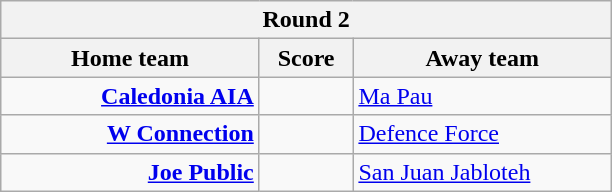<table class="wikitable" style="float:left; margin-right:1em">
<tr>
<th colspan=3>Round 2</th>
</tr>
<tr>
<th width="165">Home team</th>
<th width="55">Score</th>
<th width="165">Away team</th>
</tr>
<tr>
<td align="right"><strong><a href='#'>Caledonia AIA</a></strong></td>
<td align=center></td>
<td><a href='#'>Ma Pau</a></td>
</tr>
<tr>
<td align="right"><strong><a href='#'>W Connection</a></strong></td>
<td align=center></td>
<td><a href='#'>Defence Force</a></td>
</tr>
<tr>
<td align="right"><strong><a href='#'>Joe Public</a></strong></td>
<td align=center></td>
<td><a href='#'>San Juan Jabloteh</a></td>
</tr>
</table>
